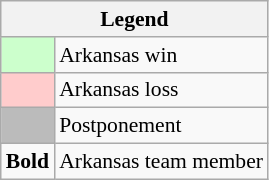<table class="wikitable" style="font-size:90%">
<tr>
<th colspan="2">Legend</th>
</tr>
<tr>
<td bgcolor="#ccffcc"> </td>
<td>Arkansas win</td>
</tr>
<tr>
<td bgcolor="#ffcccc"> </td>
<td>Arkansas loss</td>
</tr>
<tr>
<td bgcolor="#bbbbbb"> </td>
<td>Postponement</td>
</tr>
<tr>
<td><strong>Bold</strong></td>
<td>Arkansas team member</td>
</tr>
</table>
